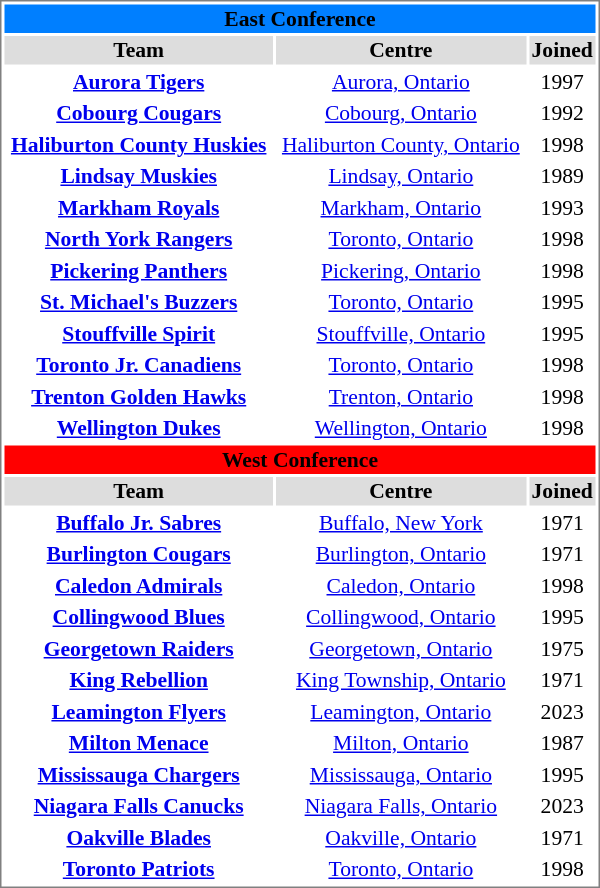<table cellpadding="0">
<tr align="left" style="vertical-align: top">
<td></td>
<td><br><table cellpadding="1" width="400px" style="font-size: 90%; border: 1px solid gray;">
<tr align="center" bgcolor="#007FFF">
<td colspan="11"><strong>East Conference</strong></td>
</tr>
<tr align="center" bgcolor="#dddddd">
<td><strong>Team</strong></td>
<td><strong>Centre</strong></td>
<td><strong>Joined</strong></td>
</tr>
<tr align="center">
<td><strong><a href='#'>Aurora Tigers</a></strong></td>
<td><a href='#'>Aurora, Ontario</a></td>
<td>1997</td>
</tr>
<tr align="center">
<td><strong><a href='#'>Cobourg Cougars</a></strong></td>
<td><a href='#'>Cobourg, Ontario</a></td>
<td>1992</td>
</tr>
<tr align="center">
<td><strong><a href='#'>Haliburton County Huskies</a></strong></td>
<td><a href='#'>Haliburton County, Ontario</a></td>
<td>1998</td>
</tr>
<tr align="center">
<td><strong><a href='#'>Lindsay Muskies</a></strong></td>
<td><a href='#'>Lindsay, Ontario</a></td>
<td>1989</td>
</tr>
<tr align="center">
<td><strong><a href='#'>Markham Royals</a></strong></td>
<td><a href='#'>Markham, Ontario</a></td>
<td>1993</td>
</tr>
<tr align="center">
<td><strong><a href='#'>North York Rangers</a></strong></td>
<td><a href='#'>Toronto, Ontario</a></td>
<td>1998</td>
</tr>
<tr align="center">
<td><strong><a href='#'>Pickering Panthers</a></strong></td>
<td><a href='#'>Pickering, Ontario</a></td>
<td>1998</td>
</tr>
<tr align="center">
<td><strong><a href='#'>St. Michael's Buzzers</a></strong></td>
<td><a href='#'>Toronto, Ontario</a></td>
<td>1995</td>
</tr>
<tr align="center">
<td><strong><a href='#'>Stouffville Spirit</a></strong></td>
<td><a href='#'>Stouffville, Ontario</a></td>
<td>1995</td>
</tr>
<tr align="center">
<td><strong><a href='#'>Toronto Jr. Canadiens</a></strong></td>
<td><a href='#'>Toronto, Ontario</a></td>
<td>1998</td>
</tr>
<tr align="center">
<td><strong><a href='#'>Trenton Golden Hawks</a></strong></td>
<td><a href='#'>Trenton, Ontario</a></td>
<td>1998</td>
</tr>
<tr align="center">
<td><strong><a href='#'>Wellington Dukes</a></strong></td>
<td><a href='#'>Wellington, Ontario</a></td>
<td>1998</td>
</tr>
<tr align="center" bgcolor="red">
<td colspan="11"><strong>West Conference</strong></td>
</tr>
<tr align="center" bgcolor="#dddddd">
<td><strong>Team</strong></td>
<td><strong>Centre</strong></td>
<td><strong>Joined</strong></td>
</tr>
<tr align="center">
<td><strong><a href='#'>Buffalo Jr. Sabres</a></strong></td>
<td><a href='#'>Buffalo, New York</a></td>
<td>1971</td>
</tr>
<tr align="center">
<td><strong><a href='#'>Burlington Cougars</a></strong></td>
<td><a href='#'>Burlington, Ontario</a></td>
<td>1971</td>
</tr>
<tr align="center">
<td><strong><a href='#'>Caledon Admirals</a></strong></td>
<td><a href='#'>Caledon, Ontario</a></td>
<td>1998</td>
</tr>
<tr align="center">
<td><strong><a href='#'>Collingwood Blues</a></strong></td>
<td><a href='#'>Collingwood, Ontario</a></td>
<td>1995</td>
</tr>
<tr align="center">
<td><strong><a href='#'>Georgetown Raiders</a></strong></td>
<td><a href='#'>Georgetown, Ontario</a></td>
<td>1975</td>
</tr>
<tr align="center">
<td><strong><a href='#'>King Rebellion</a></strong></td>
<td><a href='#'>King Township, Ontario</a></td>
<td>1971</td>
</tr>
<tr align="center">
<td><strong><a href='#'>Leamington Flyers</a></strong></td>
<td><a href='#'>Leamington, Ontario</a></td>
<td>2023</td>
</tr>
<tr align="center">
<td><strong><a href='#'>Milton Menace</a></strong></td>
<td><a href='#'>Milton, Ontario</a></td>
<td>1987</td>
</tr>
<tr align="center">
<td><strong><a href='#'>Mississauga Chargers</a></strong></td>
<td><a href='#'>Mississauga, Ontario</a></td>
<td>1995</td>
</tr>
<tr align="center">
<td><strong><a href='#'>Niagara Falls Canucks</a></strong></td>
<td><a href='#'>Niagara Falls, Ontario</a></td>
<td>2023</td>
</tr>
<tr align="center">
<td><strong><a href='#'>Oakville Blades</a></strong></td>
<td><a href='#'>Oakville, Ontario</a></td>
<td>1971</td>
</tr>
<tr align="center">
<td><strong><a href='#'>Toronto Patriots</a></strong></td>
<td><a href='#'>Toronto, Ontario</a></td>
<td>1998</td>
</tr>
</table>
</td>
</tr>
</table>
